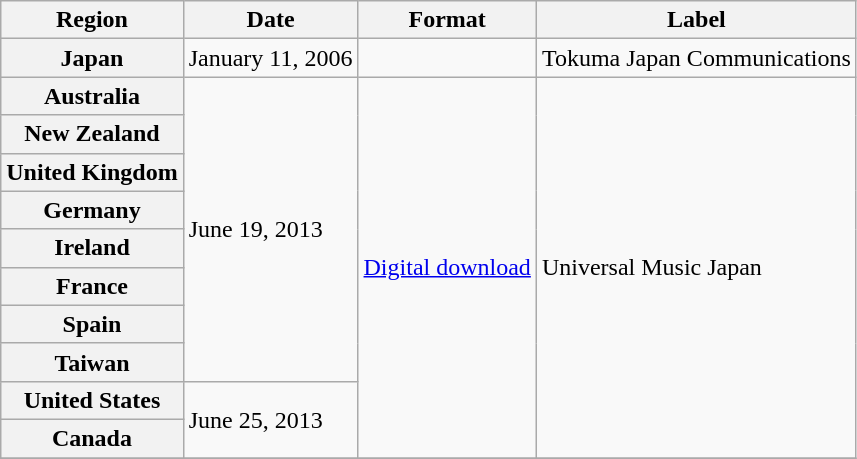<table class="wikitable plainrowheaders">
<tr>
<th scope="col">Region</th>
<th scope="col">Date</th>
<th scope="col">Format</th>
<th scope="col">Label</th>
</tr>
<tr>
<th scope="row">Japan</th>
<td>January 11, 2006</td>
<td></td>
<td>Tokuma Japan Communications</td>
</tr>
<tr>
<th scope="row">Australia</th>
<td rowspan="8">June 19, 2013</td>
<td rowspan="10"><a href='#'>Digital download</a></td>
<td rowspan="10">Universal Music Japan</td>
</tr>
<tr>
<th scope="row">New Zealand</th>
</tr>
<tr>
<th scope="row">United Kingdom</th>
</tr>
<tr>
<th scope="row">Germany</th>
</tr>
<tr>
<th scope="row">Ireland</th>
</tr>
<tr>
<th scope="row">France</th>
</tr>
<tr>
<th scope="row">Spain</th>
</tr>
<tr>
<th scope="row">Taiwan</th>
</tr>
<tr>
<th scope="row">United States</th>
<td rowspan="2">June 25, 2013</td>
</tr>
<tr>
<th scope="row">Canada</th>
</tr>
<tr>
</tr>
</table>
